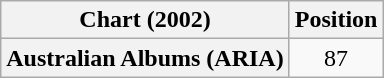<table class="wikitable plainrowheaders" style="text-align:center">
<tr>
<th scope="col">Chart (2002)</th>
<th scope="col">Position</th>
</tr>
<tr>
<th scope="row">Australian Albums (ARIA)</th>
<td>87</td>
</tr>
</table>
